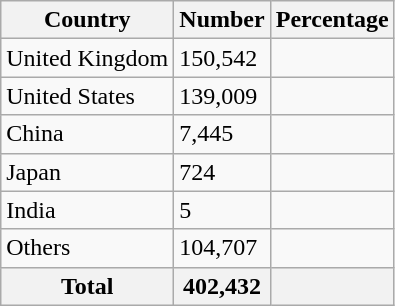<table class="wikitable sortable">
<tr>
<th>Country</th>
<th>Number</th>
<th>Percentage</th>
</tr>
<tr>
<td>United Kingdom</td>
<td>150,542</td>
<td></td>
</tr>
<tr>
<td>United States</td>
<td>139,009</td>
<td></td>
</tr>
<tr>
<td>China</td>
<td>7,445</td>
<td></td>
</tr>
<tr>
<td>Japan</td>
<td>724</td>
<td></td>
</tr>
<tr>
<td>India</td>
<td>5</td>
<td></td>
</tr>
<tr>
<td>Others</td>
<td>104,707</td>
<td></td>
</tr>
<tr>
<th>Total</th>
<th>402,432</th>
<th></th>
</tr>
</table>
